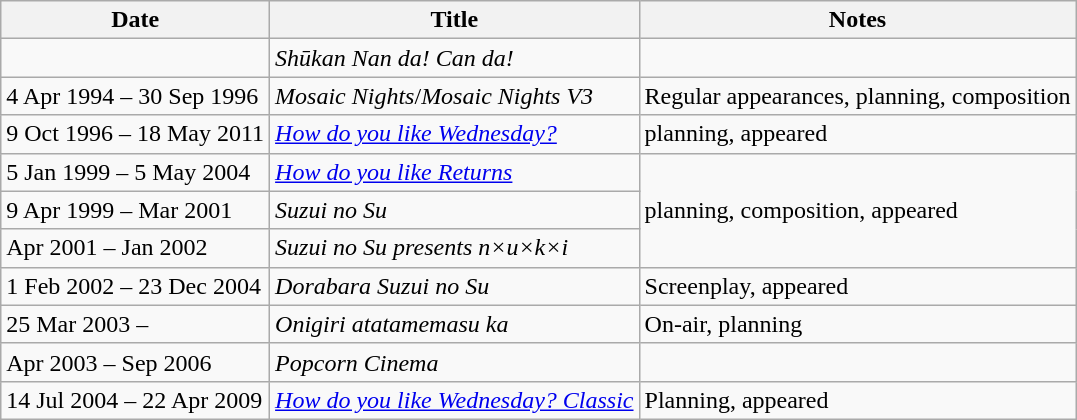<table class="wikitable">
<tr>
<th>Date</th>
<th>Title</th>
<th>Notes</th>
</tr>
<tr>
<td></td>
<td><em>Shūkan Nan da! Can da!</em></td>
<td></td>
</tr>
<tr>
<td>4 Apr 1994 – 30 Sep 1996</td>
<td><em>Mosaic Nights</em>/<em>Mosaic Nights V3</em></td>
<td>Regular appearances, planning, composition</td>
</tr>
<tr>
<td>9 Oct 1996 – 18 May 2011</td>
<td><em><a href='#'>How do you like Wednesday?</a></em></td>
<td>planning, appeared</td>
</tr>
<tr>
<td>5 Jan 1999 – 5 May 2004</td>
<td><em><a href='#'>How do you like Returns</a></em></td>
<td rowspan="3">planning, composition, appeared</td>
</tr>
<tr>
<td>9 Apr 1999 – Mar 2001</td>
<td><em>Suzui no Su</em></td>
</tr>
<tr>
<td>Apr 2001 – Jan 2002</td>
<td><em>Suzui no Su presents n×u×k×i</em></td>
</tr>
<tr>
<td>1 Feb 2002 – 23 Dec 2004</td>
<td><em>Dorabara Suzui no Su</em></td>
<td>Screenplay, appeared</td>
</tr>
<tr>
<td>25 Mar 2003 –</td>
<td><em>Onigiri atatamemasu ka</em></td>
<td>On-air, planning</td>
</tr>
<tr>
<td>Apr 2003 – Sep 2006</td>
<td><em>Popcorn Cinema</em></td>
<td></td>
</tr>
<tr>
<td>14 Jul 2004 – 22 Apr 2009</td>
<td><em><a href='#'>How do you like Wednesday? Classic</a></em></td>
<td>Planning, appeared</td>
</tr>
</table>
